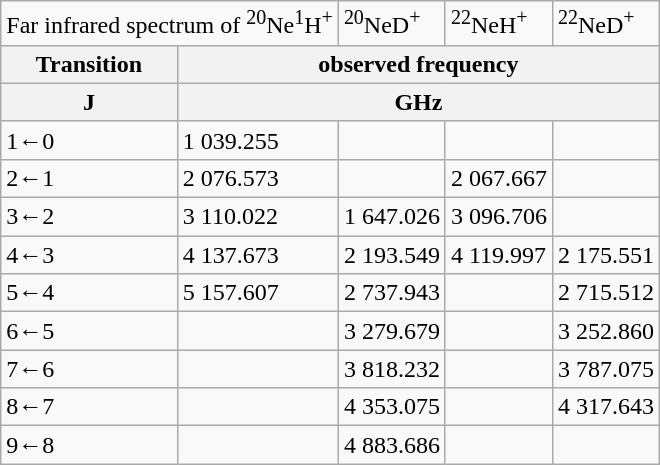<table class="wikitable">
<tr>
<td colspan=2>Far infrared spectrum of <sup>20</sup>Ne<sup>1</sup>H<sup>+</sup></td>
<td><sup>20</sup>NeD<sup>+</sup></td>
<td><sup>22</sup>NeH<sup>+</sup></td>
<td><sup>22</sup>NeD<sup>+</sup></td>
</tr>
<tr>
<th>Transition</th>
<th colspan=4>observed frequency</th>
</tr>
<tr>
<th>J</th>
<th colspan=4>GHz</th>
</tr>
<tr>
<td>1←0</td>
<td>1 039.255</td>
<td></td>
<td></td>
<td></td>
</tr>
<tr>
<td>2←1</td>
<td>2 076.573</td>
<td></td>
<td>2 067.667</td>
<td></td>
</tr>
<tr>
<td>3←2</td>
<td>3 110.022</td>
<td>1 647.026</td>
<td>3 096.706</td>
<td></td>
</tr>
<tr>
<td>4←3</td>
<td>4 137.673</td>
<td>2 193.549</td>
<td>4 119.997</td>
<td>2 175.551</td>
</tr>
<tr>
<td>5←4</td>
<td>5 157.607</td>
<td>2 737.943</td>
<td></td>
<td>2 715.512</td>
</tr>
<tr>
<td>6←5</td>
<td></td>
<td>3 279.679</td>
<td></td>
<td>3 252.860</td>
</tr>
<tr>
<td>7←6</td>
<td></td>
<td>3 818.232</td>
<td></td>
<td>3 787.075</td>
</tr>
<tr>
<td>8←7</td>
<td></td>
<td>4 353.075</td>
<td></td>
<td>4 317.643</td>
</tr>
<tr>
<td>9←8</td>
<td></td>
<td>4 883.686</td>
<td></td>
<td></td>
</tr>
</table>
